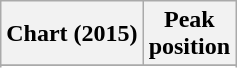<table class="wikitable plainrowheaders sortable">
<tr>
<th scope="col">Chart (2015)</th>
<th scope="col">Peak<br>position</th>
</tr>
<tr>
</tr>
<tr>
</tr>
<tr>
</tr>
</table>
